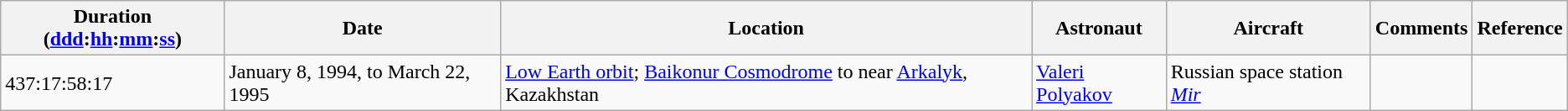<table class="wikitable">
<tr>
<th>Duration (<a href='#'>ddd</a>:<a href='#'>hh</a>:<a href='#'>mm</a>:<a href='#'>ss</a>)</th>
<th>Date</th>
<th>Location</th>
<th>Astronaut</th>
<th>Aircraft</th>
<th>Comments</th>
<th>Reference</th>
</tr>
<tr>
<td>437:17:58:17</td>
<td>January 8, 1994, to March 22, 1995</td>
<td><a href='#'>Low Earth orbit</a>; <a href='#'>Baikonur Cosmodrome</a> to near <a href='#'>Arkalyk</a>, Kazakhstan</td>
<td><a href='#'>Valeri Polyakov</a></td>
<td>Russian space station <em><a href='#'>Mir</a></em></td>
<td></td>
<td></td>
</tr>
</table>
